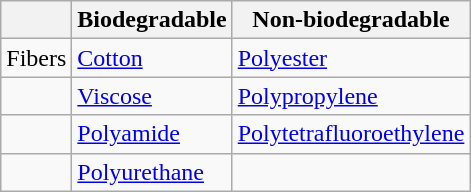<table class="wikitable">
<tr>
<th></th>
<th>Biodegradable</th>
<th>Non-biodegradable</th>
</tr>
<tr>
<td>Fibers</td>
<td><a href='#'>Cotton</a></td>
<td><a href='#'>Polyester</a></td>
</tr>
<tr>
<td></td>
<td><a href='#'>Viscose</a></td>
<td><a href='#'>Polypropylene</a></td>
</tr>
<tr>
<td></td>
<td><a href='#'>Polyamide</a></td>
<td><a href='#'>Polytetrafluoroethylene</a></td>
</tr>
<tr>
<td></td>
<td><a href='#'>Polyurethane</a></td>
<td></td>
</tr>
</table>
